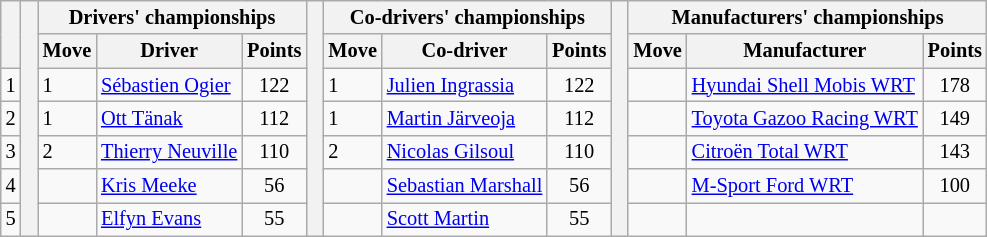<table class="wikitable" style="font-size:85%;">
<tr>
<th rowspan="2"></th>
<th rowspan="7" style="width:5px;"></th>
<th colspan="3">Drivers' championships</th>
<th rowspan="7" style="width:5px;"></th>
<th colspan="3">Co-drivers' championships</th>
<th rowspan="7" style="width:5px;"></th>
<th colspan="3">Manufacturers' championships</th>
</tr>
<tr>
<th>Move</th>
<th>Driver</th>
<th>Points</th>
<th>Move</th>
<th>Co-driver</th>
<th>Points</th>
<th>Move</th>
<th>Manufacturer</th>
<th>Points</th>
</tr>
<tr>
<td align="center">1</td>
<td> 1</td>
<td nowrap><a href='#'>Sébastien Ogier</a></td>
<td align="center">122</td>
<td> 1</td>
<td><a href='#'>Julien Ingrassia</a></td>
<td align="center">122</td>
<td></td>
<td><a href='#'>Hyundai Shell Mobis WRT</a></td>
<td align="center">178</td>
</tr>
<tr>
<td align="center">2</td>
<td> 1</td>
<td><a href='#'>Ott Tänak</a></td>
<td align="center">112</td>
<td> 1</td>
<td><a href='#'>Martin Järveoja</a></td>
<td align="center">112</td>
<td></td>
<td nowrap><a href='#'>Toyota Gazoo Racing WRT</a></td>
<td align="center">149</td>
</tr>
<tr>
<td align="center">3</td>
<td> 2</td>
<td nowrap><a href='#'>Thierry Neuville</a></td>
<td align="center">110</td>
<td> 2</td>
<td><a href='#'>Nicolas Gilsoul</a></td>
<td align="center">110</td>
<td></td>
<td><a href='#'>Citroën Total WRT</a></td>
<td align="center">143</td>
</tr>
<tr>
<td align="center">4</td>
<td></td>
<td><a href='#'>Kris Meeke</a></td>
<td align="center">56</td>
<td></td>
<td nowrap><a href='#'>Sebastian Marshall</a></td>
<td align="center">56</td>
<td></td>
<td><a href='#'>M-Sport Ford WRT</a></td>
<td align="center">100</td>
</tr>
<tr>
<td align="center">5</td>
<td></td>
<td><a href='#'>Elfyn Evans</a></td>
<td align="center">55</td>
<td></td>
<td><a href='#'>Scott Martin</a></td>
<td align="center">55</td>
<td></td>
<td></td>
<td></td>
</tr>
</table>
